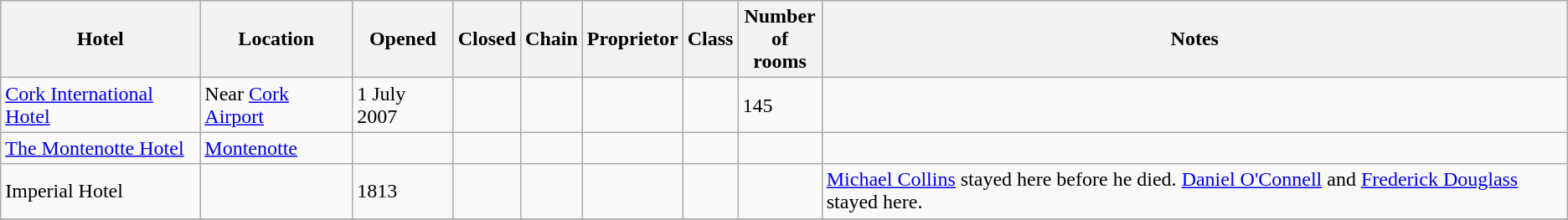<table class="wikitable sortable">
<tr>
<th>Hotel</th>
<th>Location</th>
<th>Opened</th>
<th>Closed</th>
<th>Chain</th>
<th>Proprietor</th>
<th>Class</th>
<th>Number<br>of rooms</th>
<th class="unsortable">Notes</th>
</tr>
<tr>
<td><a href='#'>Cork International Hotel</a></td>
<td>Near <a href='#'>Cork Airport</a></td>
<td>1 July 2007</td>
<td></td>
<td></td>
<td></td>
<td></td>
<td>145</td>
<td></td>
</tr>
<tr>
<td><a href='#'>The Montenotte Hotel</a></td>
<td><a href='#'>Montenotte</a></td>
<td></td>
<td></td>
<td></td>
<td></td>
<td></td>
<td></td>
<td></td>
</tr>
<tr>
<td>Imperial Hotel</td>
<td></td>
<td>1813</td>
<td></td>
<td></td>
<td></td>
<td></td>
<td></td>
<td><a href='#'>Michael Collins</a> stayed here before he died. <a href='#'>Daniel O'Connell</a> and <a href='#'>Frederick Douglass</a> stayed here.</td>
</tr>
<tr>
</tr>
</table>
